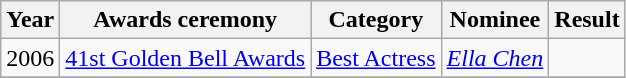<table class="wikitable">
<tr>
<th>Year</th>
<th>Awards ceremony</th>
<th>Category</th>
<th>Nominee</th>
<th>Result</th>
</tr>
<tr>
<td>2006</td>
<td><a href='#'>41st Golden Bell Awards</a></td>
<td><a href='#'>Best Actress</a></td>
<td><em><a href='#'>Ella Chen</a></em></td>
<td></td>
</tr>
<tr>
</tr>
</table>
